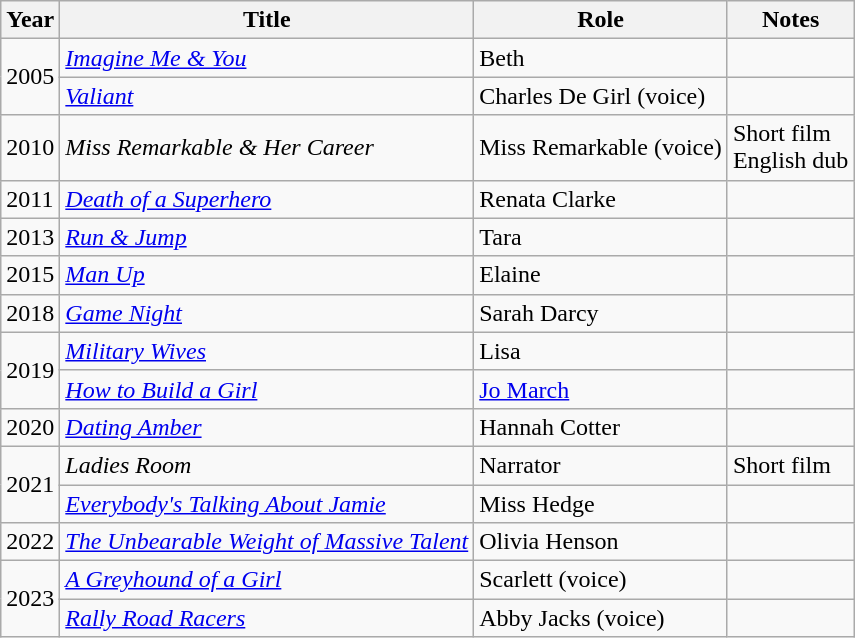<table class="wikitable sortable">
<tr>
<th>Year</th>
<th>Title</th>
<th>Role</th>
<th class="unsortable">Notes</th>
</tr>
<tr>
<td rowspan=2>2005</td>
<td><em><a href='#'>Imagine Me & You</a></em></td>
<td>Beth</td>
<td></td>
</tr>
<tr>
<td><em><a href='#'>Valiant</a></em></td>
<td>Charles De Girl (voice)</td>
<td></td>
</tr>
<tr>
<td>2010</td>
<td><em>Miss Remarkable & Her Career</em></td>
<td>Miss Remarkable (voice)</td>
<td>Short film<br>English dub</td>
</tr>
<tr>
<td>2011</td>
<td><em><a href='#'>Death of a Superhero</a></em></td>
<td>Renata Clarke</td>
<td></td>
</tr>
<tr>
<td>2013</td>
<td><em><a href='#'>Run & Jump</a></em></td>
<td>Tara</td>
<td></td>
</tr>
<tr>
<td>2015</td>
<td><em><a href='#'>Man Up</a></em></td>
<td>Elaine</td>
<td></td>
</tr>
<tr>
<td>2018</td>
<td><em><a href='#'>Game Night</a></em></td>
<td>Sarah Darcy</td>
<td></td>
</tr>
<tr>
<td rowspan=2>2019</td>
<td><em><a href='#'>Military Wives</a></em></td>
<td>Lisa</td>
<td></td>
</tr>
<tr>
<td><em><a href='#'>How to Build a Girl</a></em></td>
<td><a href='#'>Jo March</a></td>
<td></td>
</tr>
<tr>
<td>2020</td>
<td><em><a href='#'>Dating Amber</a></em></td>
<td>Hannah Cotter</td>
<td></td>
</tr>
<tr>
<td rowspan=2>2021</td>
<td><em>Ladies Room</em></td>
<td>Narrator</td>
<td>Short film</td>
</tr>
<tr>
<td><em><a href='#'>Everybody's Talking About Jamie</a></em></td>
<td>Miss Hedge</td>
<td></td>
</tr>
<tr>
<td>2022</td>
<td><em><a href='#'>The Unbearable Weight of Massive Talent</a></em></td>
<td>Olivia Henson</td>
<td></td>
</tr>
<tr>
<td rowspan=2>2023</td>
<td><em><a href='#'>A Greyhound of a Girl</a></em></td>
<td>Scarlett (voice)</td>
<td></td>
</tr>
<tr>
<td><em><a href='#'>Rally Road Racers</a></em></td>
<td>Abby Jacks (voice)</td>
<td></td>
</tr>
</table>
